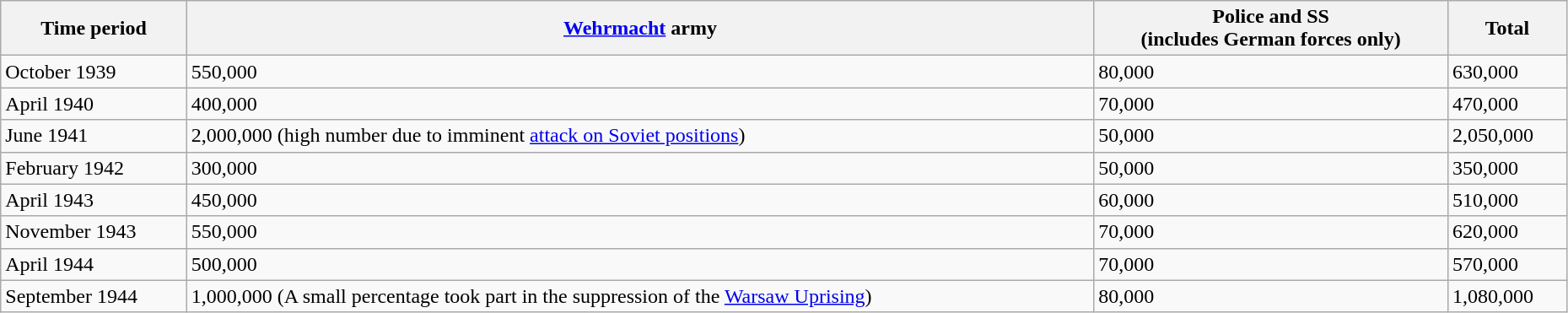<table class="wikitable" width="98%">
<tr>
<th>Time period</th>
<th><a href='#'>Wehrmacht</a> army</th>
<th>Police and SS<br>(includes German forces only)</th>
<th>Total</th>
</tr>
<tr>
<td>October 1939</td>
<td>550,000</td>
<td>80,000</td>
<td>630,000</td>
</tr>
<tr>
<td>April 1940</td>
<td>400,000</td>
<td>70,000</td>
<td>470,000</td>
</tr>
<tr>
<td>June 1941</td>
<td>2,000,000 (high number due to imminent <a href='#'>attack on Soviet positions</a>)</td>
<td>50,000</td>
<td>2,050,000</td>
</tr>
<tr>
<td>February 1942</td>
<td>300,000</td>
<td>50,000</td>
<td>350,000</td>
</tr>
<tr>
<td>April 1943</td>
<td>450,000</td>
<td>60,000</td>
<td>510,000</td>
</tr>
<tr>
<td>November 1943</td>
<td>550,000</td>
<td>70,000</td>
<td>620,000</td>
</tr>
<tr>
<td>April 1944</td>
<td>500,000</td>
<td>70,000</td>
<td>570,000</td>
</tr>
<tr>
<td>September 1944</td>
<td>1,000,000 (A small percentage took part in the suppression of the <a href='#'>Warsaw Uprising</a>)</td>
<td>80,000</td>
<td>1,080,000</td>
</tr>
</table>
